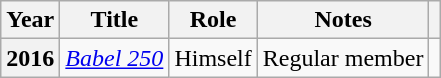<table class="wikitable sortable plainrowheaders">
<tr>
<th scope="col">Year</th>
<th scope="col">Title</th>
<th scope="col">Role</th>
<th class="unsortable" scope="col">Notes</th>
<th class="unsortable" scope="col"></th>
</tr>
<tr>
<th scope="row">2016</th>
<td><em><a href='#'>Babel 250</a></em></td>
<td>Himself</td>
<td>Regular member</td>
<td style="text-align: center;"></td>
</tr>
</table>
